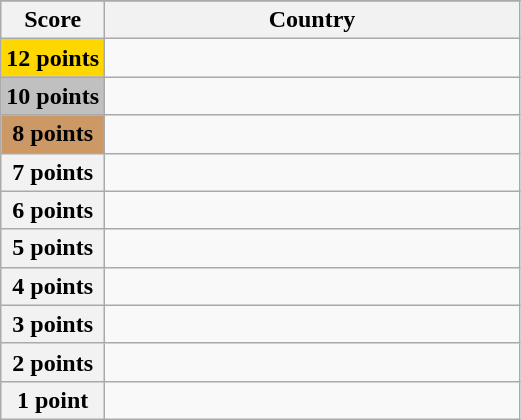<table class="wikitable">
<tr>
</tr>
<tr>
<th scope="col" width="20%">Score</th>
<th scope="col">Country</th>
</tr>
<tr>
<th scope="row" style="background:gold">12 points</th>
<td></td>
</tr>
<tr>
<th scope="row" style="background:silver">10 points</th>
<td></td>
</tr>
<tr>
<th scope="row" style="background:#CC9966">8 points</th>
<td></td>
</tr>
<tr>
<th scope="row">7 points</th>
<td></td>
</tr>
<tr>
<th scope="row">6 points</th>
<td></td>
</tr>
<tr>
<th scope="row">5 points</th>
<td></td>
</tr>
<tr>
<th scope="row">4 points</th>
<td></td>
</tr>
<tr>
<th scope="row">3 points</th>
<td></td>
</tr>
<tr>
<th scope="row">2 points</th>
<td></td>
</tr>
<tr>
<th scope="row">1 point</th>
<td></td>
</tr>
</table>
